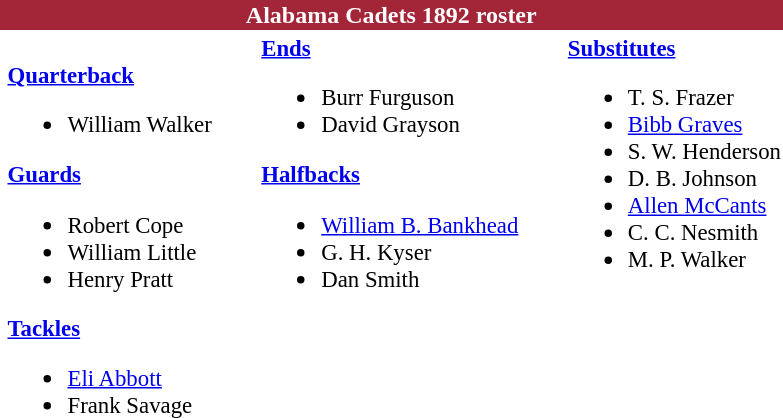<table class="toccolours" style="text-align: left;">
<tr>
<th colspan="9" style="background:#A32638; color:white; text-align:center;"><strong>Alabama Cadets 1892 roster</strong></th>
</tr>
<tr>
<td></td>
<td style="font-size:95%; vertical-align:top;"><br><strong><a href='#'>Quarterback</a></strong><ul><li>William Walker</li></ul><strong><a href='#'>Guards</a></strong><ul><li>Robert Cope</li><li>William Little</li><li>Henry Pratt</li></ul><strong><a href='#'>Tackles</a></strong><ul><li><a href='#'>Eli Abbott</a></li><li>Frank Savage</li></ul></td>
<td style="width: 25px;"></td>
<td style="font-size:95%; vertical-align:top;"><strong><a href='#'>Ends</a></strong><br><ul><li>Burr Furguson</li><li>David Grayson</li></ul><strong><a href='#'>Halfbacks</a></strong><ul><li><a href='#'>William B. Bankhead</a></li><li>G. H. Kyser</li><li>Dan Smith</li></ul></td>
<td style="width: 25px;"></td>
<td style="font-size:95%; vertical-align:top;"><strong><a href='#'>Substitutes</a></strong><br><ul><li>T. S. Frazer</li><li><a href='#'>Bibb Graves</a></li><li>S. W. Henderson</li><li>D. B. Johnson</li><li><a href='#'>Allen McCants</a></li><li>C. C. Nesmith</li><li>M. P. Walker</li></ul></td>
</tr>
</table>
